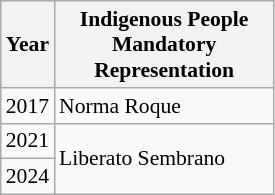<table class=wikitable style="font-size:90%">
<tr>
<th>Year</th>
<th width=140px>Indigenous People Mandatory Representation</th>
</tr>
<tr>
<td>2017</td>
<td>Norma Roque</td>
</tr>
<tr>
<td>2021</td>
<td rowspan="2">Liberato Sembrano</td>
</tr>
<tr>
<td>2024</td>
</tr>
</table>
